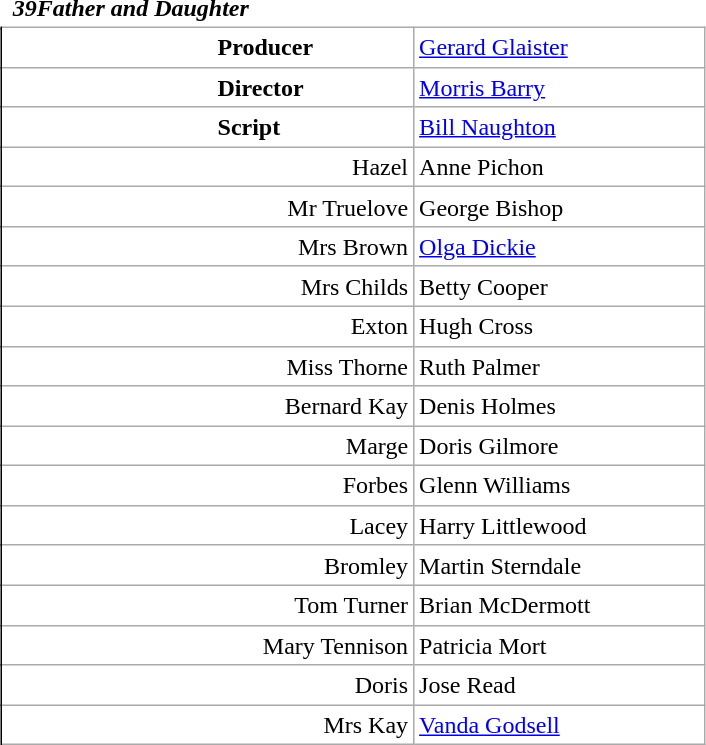<table class="wikitable mw-collapsible mw-collapsed" style="vertical-align:top;margin:auto 2em;line-height:1.2;min-width:33em;display: inline-table;background-color:inherit;border:none;">
<tr>
<td class=unsortable style="border:hidden;line-height:1.67;text-align:center;margin-left:-1em;padding-left:0.5em;min-width:1.0em;"></td>
<td class=unsortable style="border:none;padding-left:0.5em;text-align:left;min-width:16.5em;font-weight:700;font-style:italic;">39Father and Daughter</td>
<td class=unsortable style="border:none;text-align:right;font-weight:normal;font-family:Courier;font-size:95%;letter-spacing:-1pt;min-width:8.5em;padding-right:0.2em;"></td>
<td class=unsortable style="border:hidden;min-width:3.5em;padding-left:0;"></td>
<td class=unsortable style="border:hidden;min-width:3.5em;font-size:95%;"></td>
</tr>
<tr>
<td rowspan=100 style="border:none thin;border-right-style :solid;"></td>
</tr>
<tr>
<td style="text-align:left;padding-left:9.0em;font-weight:bold;">Producer</td>
<td colspan=2><a href='#'>Gerard Glaister</a></td>
</tr>
<tr>
<td style="text-align:left;padding-left:9.0em;font-weight:bold;">Director</td>
<td colspan=2><a href='#'>Morris Barry</a></td>
</tr>
<tr>
<td style="text-align:left;padding-left:9.0em;font-weight:bold;">Script</td>
<td colspan=2><a href='#'>Bill Naughton</a></td>
</tr>
<tr>
<td style="text-align:right;">Hazel</td>
<td colspan=2>Anne Pichon</td>
</tr>
<tr>
<td style="text-align:right;">Mr Truelove</td>
<td colspan=2>George Bishop</td>
</tr>
<tr>
<td style="text-align:right;">Mrs Brown</td>
<td colspan=2><a href='#'>Olga Dickie</a></td>
</tr>
<tr>
<td style="text-align:right;">Mrs Childs</td>
<td colspan=2>Betty Cooper</td>
</tr>
<tr>
<td style="text-align:right;">Exton</td>
<td colspan=2>Hugh Cross</td>
</tr>
<tr>
<td style="text-align:right;">Miss Thorne</td>
<td colspan=2>Ruth Palmer</td>
</tr>
<tr>
<td style="text-align:right;">Bernard Kay</td>
<td colspan=2>Denis Holmes</td>
</tr>
<tr>
<td style="text-align:right;">Marge</td>
<td colspan=2>Doris Gilmore</td>
</tr>
<tr>
<td style="text-align:right;">Forbes</td>
<td colspan=2>Glenn Williams</td>
</tr>
<tr>
<td style="text-align:right;">Lacey</td>
<td colspan=2>Harry Littlewood</td>
</tr>
<tr>
<td style="text-align:right;">Bromley</td>
<td colspan=2>Martin Sterndale</td>
</tr>
<tr>
<td style="text-align:right;">Tom Turner</td>
<td colspan=2>Brian McDermott</td>
</tr>
<tr>
<td style="text-align:right;">Mary Tennison</td>
<td colspan=2>Patricia Mort</td>
</tr>
<tr>
<td style="text-align:right;">Doris</td>
<td colspan=2>Jose Read</td>
</tr>
<tr>
<td style="text-align:right;">Mrs Kay</td>
<td colspan=2><a href='#'>Vanda Godsell</a></td>
</tr>
</table>
